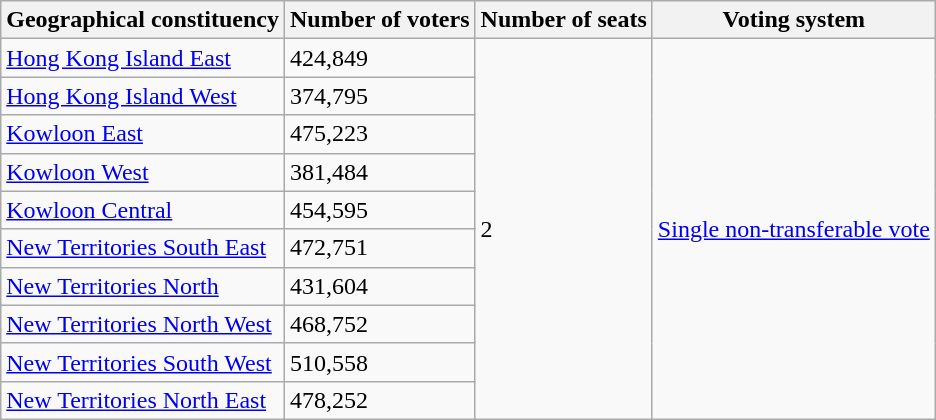<table class="wikitable sortable">
<tr>
<th>Geographical constituency</th>
<th>Number of voters</th>
<th>Number of seats</th>
<th>Voting system</th>
</tr>
<tr>
<td><a href='#'>Hong Kong Island East</a></td>
<td>424,849</td>
<td rowspan="10">2</td>
<td rowspan="10"><a href='#'>Single non-transferable vote</a></td>
</tr>
<tr>
<td><a href='#'>Hong Kong Island West</a></td>
<td>374,795</td>
</tr>
<tr>
<td><a href='#'>Kowloon East</a></td>
<td>475,223</td>
</tr>
<tr>
<td><a href='#'>Kowloon West</a></td>
<td>381,484</td>
</tr>
<tr>
<td><a href='#'>Kowloon Central</a></td>
<td>454,595</td>
</tr>
<tr>
<td><a href='#'>New Territories South East</a></td>
<td>472,751</td>
</tr>
<tr>
<td><a href='#'>New Territories North</a></td>
<td>431,604</td>
</tr>
<tr>
<td><a href='#'>New Territories North West</a></td>
<td>468,752</td>
</tr>
<tr>
<td><a href='#'>New Territories South West</a></td>
<td>510,558</td>
</tr>
<tr>
<td><a href='#'>New Territories North East</a></td>
<td>478,252</td>
</tr>
</table>
